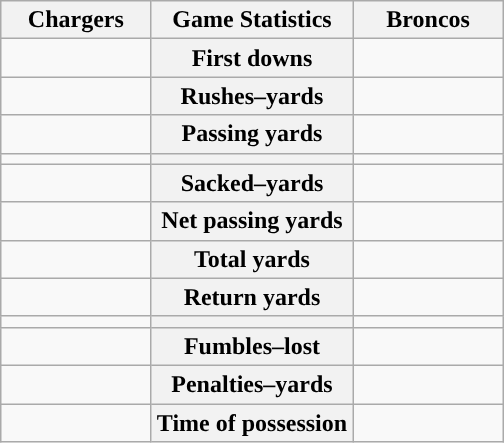<table class="wikitable" style="margin: 1em auto 1em auto">
<tr>
<th style="width:30%;">Chargers</th>
<th style="width:40%;">Game Statistics</th>
<th style="width:30%;">Broncos</th>
</tr>
<tr>
<td style="text-align:right;"></td>
<th>First downs</th>
<td></td>
</tr>
<tr>
<td style="text-align:right;"></td>
<th>Rushes–yards</th>
<td></td>
</tr>
<tr>
<td style="text-align:right;"></td>
<th>Passing yards</th>
<td></td>
</tr>
<tr>
<td style="text-align:right;"></td>
<th></th>
<td></td>
</tr>
<tr>
<td style="text-align:right;"></td>
<th>Sacked–yards</th>
<td></td>
</tr>
<tr>
<td style="text-align:right;"></td>
<th>Net passing yards</th>
<td></td>
</tr>
<tr>
<td style="text-align:right;"></td>
<th>Total yards</th>
<td></td>
</tr>
<tr>
<td style="text-align:right;"></td>
<th>Return yards</th>
<td></td>
</tr>
<tr>
<td style="text-align:right;"></td>
<th></th>
<td></td>
</tr>
<tr>
<td style="text-align:right;"></td>
<th>Fumbles–lost</th>
<td></td>
</tr>
<tr>
<td style="text-align:right;"></td>
<th>Penalties–yards</th>
<td></td>
</tr>
<tr>
<td style="text-align:right;"></td>
<th>Time of possession</th>
<td></td>
</tr>
</table>
